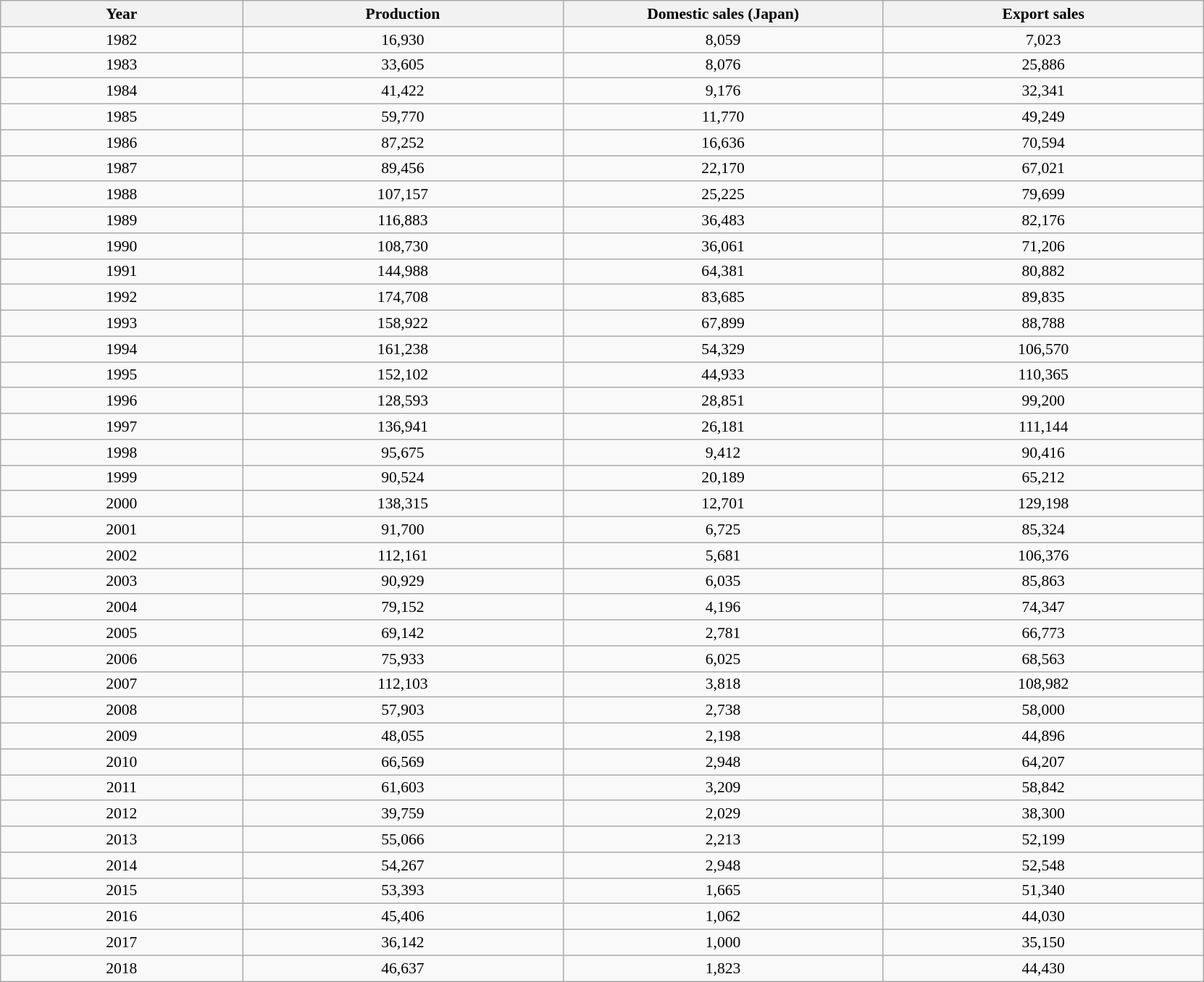<table class="wikitable" style="font-size:90%; text-align:center">
<tr>
<th style="width:15em">Year</th>
<th style="width:20em">Production</th>
<th style="width:20em">Domestic sales (Japan)</th>
<th style="width:20em">Export sales</th>
</tr>
<tr>
<td>1982</td>
<td>16,930</td>
<td>8,059</td>
<td>7,023</td>
</tr>
<tr>
<td>1983</td>
<td>33,605</td>
<td>8,076</td>
<td>25,886</td>
</tr>
<tr>
<td>1984</td>
<td>41,422</td>
<td>9,176</td>
<td>32,341</td>
</tr>
<tr>
<td>1985</td>
<td>59,770</td>
<td>11,770</td>
<td>49,249</td>
</tr>
<tr>
<td>1986</td>
<td>87,252</td>
<td>16,636</td>
<td>70,594</td>
</tr>
<tr>
<td>1987</td>
<td>89,456</td>
<td>22,170</td>
<td>67,021</td>
</tr>
<tr>
<td>1988</td>
<td>107,157</td>
<td>25,225</td>
<td>79,699</td>
</tr>
<tr>
<td>1989</td>
<td>116,883</td>
<td>36,483</td>
<td>82,176</td>
</tr>
<tr>
<td>1990</td>
<td>108,730</td>
<td>36,061</td>
<td>71,206</td>
</tr>
<tr>
<td>1991</td>
<td>144,988</td>
<td>64,381</td>
<td>80,882</td>
</tr>
<tr>
<td>1992</td>
<td>174,708</td>
<td>83,685</td>
<td>89,835</td>
</tr>
<tr>
<td>1993</td>
<td>158,922</td>
<td>67,899</td>
<td>88,788</td>
</tr>
<tr>
<td>1994</td>
<td>161,238</td>
<td>54,329</td>
<td>106,570</td>
</tr>
<tr>
<td>1995</td>
<td>152,102</td>
<td>44,933</td>
<td>110,365</td>
</tr>
<tr>
<td>1996</td>
<td>128,593</td>
<td>28,851</td>
<td>99,200</td>
</tr>
<tr>
<td>1997</td>
<td>136,941</td>
<td>26,181</td>
<td>111,144</td>
</tr>
<tr>
<td>1998</td>
<td>95,675</td>
<td>9,412</td>
<td>90,416</td>
</tr>
<tr>
<td>1999</td>
<td>90,524</td>
<td>20,189</td>
<td>65,212</td>
</tr>
<tr>
<td>2000</td>
<td>138,315</td>
<td>12,701</td>
<td>129,198</td>
</tr>
<tr>
<td>2001</td>
<td>91,700</td>
<td>6,725</td>
<td>85,324</td>
</tr>
<tr>
<td>2002</td>
<td>112,161</td>
<td>5,681</td>
<td>106,376</td>
</tr>
<tr>
<td>2003</td>
<td>90,929</td>
<td>6,035</td>
<td>85,863</td>
</tr>
<tr>
<td>2004</td>
<td>79,152</td>
<td>4,196</td>
<td>74,347</td>
</tr>
<tr>
<td>2005</td>
<td>69,142</td>
<td>2,781</td>
<td>66,773</td>
</tr>
<tr>
<td>2006</td>
<td>75,933</td>
<td>6,025</td>
<td>68,563</td>
</tr>
<tr>
<td>2007</td>
<td>112,103</td>
<td>3,818</td>
<td>108,982</td>
</tr>
<tr>
<td>2008</td>
<td>57,903</td>
<td>2,738</td>
<td>58,000</td>
</tr>
<tr>
<td>2009</td>
<td>48,055</td>
<td>2,198</td>
<td>44,896</td>
</tr>
<tr>
<td>2010</td>
<td>66,569</td>
<td>2,948</td>
<td>64,207</td>
</tr>
<tr>
<td>2011</td>
<td>61,603</td>
<td>3,209</td>
<td>58,842</td>
</tr>
<tr>
<td>2012</td>
<td>39,759</td>
<td>2,029</td>
<td>38,300</td>
</tr>
<tr>
<td>2013</td>
<td>55,066</td>
<td>2,213</td>
<td>52,199</td>
</tr>
<tr>
<td>2014</td>
<td>54,267</td>
<td>2,948</td>
<td>52,548</td>
</tr>
<tr>
<td>2015</td>
<td>53,393</td>
<td>1,665</td>
<td>51,340</td>
</tr>
<tr>
<td>2016</td>
<td>45,406</td>
<td>1,062</td>
<td>44,030</td>
</tr>
<tr>
<td>2017</td>
<td>36,142</td>
<td>1,000</td>
<td>35,150</td>
</tr>
<tr>
<td>2018</td>
<td>46,637</td>
<td>1,823</td>
<td>44,430</td>
</tr>
</table>
